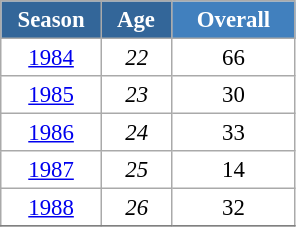<table class="wikitable" style="font-size:95%; text-align:center; border:grey solid 1px; border-collapse:collapse; background:#ffffff;">
<tr>
<th style="background-color:#369; color:white; width:60px;"> Season </th>
<th style="background-color:#369; color:white; width:40px;"> Age </th>
<th style="background-color:#4180be; color:white; width:75px;">Overall</th>
</tr>
<tr>
<td><a href='#'>1984</a></td>
<td><em>22</em></td>
<td>66</td>
</tr>
<tr>
<td><a href='#'>1985</a></td>
<td><em>23</em></td>
<td>30</td>
</tr>
<tr>
<td><a href='#'>1986</a></td>
<td><em>24</em></td>
<td>33</td>
</tr>
<tr>
<td><a href='#'>1987</a></td>
<td><em>25</em></td>
<td>14</td>
</tr>
<tr>
<td><a href='#'>1988</a></td>
<td><em>26</em></td>
<td>32</td>
</tr>
<tr>
</tr>
</table>
